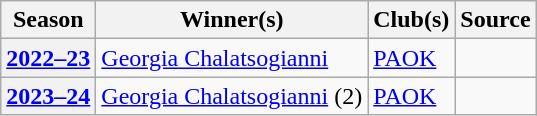<table class="wikitable" style="margin-right: 0;">
<tr text-align:center;">
<th>Season</th>
<th>Winner(s)</th>
<th>Club(s)</th>
<th>Source</th>
</tr>
<tr>
<th><a href='#'>2022–23</a></th>
<td> <a href='#'>Georgia Chalatsogianni</a></td>
<td><a href='#'>PAOK</a></td>
<td align="center"></td>
</tr>
<tr>
<th><a href='#'>2023–24</a></th>
<td> <a href='#'>Georgia Chalatsogianni</a> (2)</td>
<td><a href='#'>PAOK</a></td>
<td align="center"></td>
</tr>
</table>
